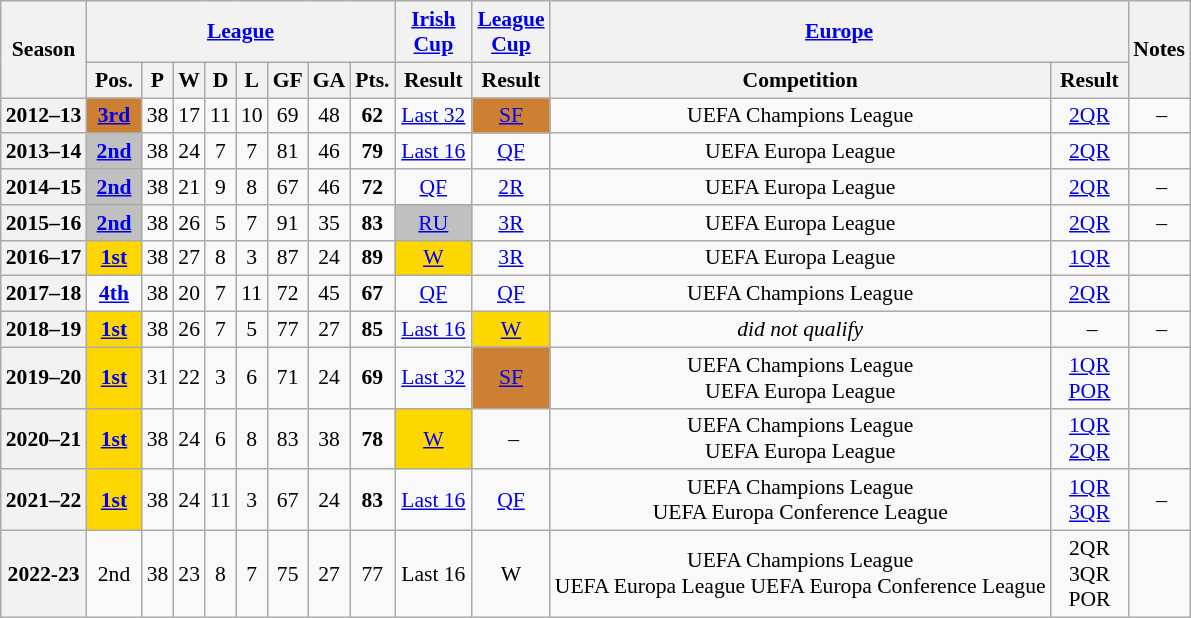<table class="wikitable" style="font-size:90%; text-align: center">
<tr>
<th rowspan="2">Season</th>
<th colspan="8"><a href='#'>League</a></th>
<th align=center><a href='#'>Irish Cup</a></th>
<th align=center><a href='#'>League Cup</a></th>
<th colspan="2"><a href='#'>Europe</a><br></th>
<th rowspan="2">Notes</th>
</tr>
<tr>
<th style="width:30px;">Pos.</th>
<th>P</th>
<th>W</th>
<th>D</th>
<th>L</th>
<th>GF</th>
<th>GA</th>
<th>Pts.</th>
<th style="width:45px;">Result</th>
<th style="width:45px;">Result</th>
<th>Competition</th>
<th style="width:45px;">Result<br></th>
</tr>
<tr>
<th>2012–13</th>
<td bgcolor="#cd7f32"><strong><a href='#'>3rd</a></strong></td>
<td>38</td>
<td>17</td>
<td>11</td>
<td>10</td>
<td>69</td>
<td>48</td>
<td><strong>62</strong></td>
<td><a href='#'>Last 32</a></td>
<td bgcolor="#cd7f32"><a href='#'>SF</a></td>
<td>UEFA Champions League</td>
<td><a href='#'>2QR</a></td>
<td> –</td>
</tr>
<tr>
<th>2013–14</th>
<td bgcolor=silver><strong><a href='#'>2nd</a></strong></td>
<td>38</td>
<td>24</td>
<td>7</td>
<td>7</td>
<td>81</td>
<td>46</td>
<td><strong>79</strong></td>
<td><a href='#'>Last 16</a></td>
<td><a href='#'>QF</a></td>
<td>UEFA Europa League</td>
<td><a href='#'>2QR</a></td>
<td></td>
</tr>
<tr>
<th>2014–15</th>
<td bgcolor=silver><strong><a href='#'>2nd</a></strong></td>
<td>38</td>
<td>21</td>
<td>9</td>
<td>8</td>
<td>67</td>
<td>46</td>
<td><strong>72</strong></td>
<td><a href='#'>QF</a></td>
<td><a href='#'>2R</a></td>
<td>UEFA Europa League</td>
<td><a href='#'>2QR</a></td>
<td> –</td>
</tr>
<tr>
<th>2015–16</th>
<td bgcolor=silver><strong><a href='#'>2nd</a></strong></td>
<td>38</td>
<td>26</td>
<td>5</td>
<td>7</td>
<td>91</td>
<td>35</td>
<td><strong>83</strong></td>
<td bgcolor=silver><a href='#'>RU</a></td>
<td><a href='#'>3R</a></td>
<td>UEFA Europa League</td>
<td><a href='#'>2QR</a></td>
<td> –</td>
</tr>
<tr>
<th>2016–17</th>
<td bgcolor=gold><strong><a href='#'>1st</a></strong></td>
<td>38</td>
<td>27</td>
<td>8</td>
<td>3</td>
<td>87</td>
<td>24</td>
<td><strong>89</strong></td>
<td bgcolor=gold><a href='#'>W</a></td>
<td><a href='#'>3R</a></td>
<td>UEFA Europa League</td>
<td><a href='#'>1QR</a></td>
<td></td>
</tr>
<tr>
<th>2017–18</th>
<td><strong><a href='#'>4th</a></strong></td>
<td>38</td>
<td>20</td>
<td>7</td>
<td>11</td>
<td>72</td>
<td>45</td>
<td><strong>67</strong></td>
<td><a href='#'>QF</a></td>
<td><a href='#'>QF</a></td>
<td>UEFA Champions League</td>
<td><a href='#'>2QR</a></td>
<td></td>
</tr>
<tr>
<th>2018–19</th>
<td bgcolor=gold><strong><a href='#'>1st</a></strong></td>
<td>38</td>
<td>26</td>
<td>7</td>
<td>5</td>
<td>77</td>
<td>27</td>
<td><strong>85</strong></td>
<td><a href='#'>Last 16</a></td>
<td bgcolor=gold><a href='#'>W</a></td>
<td><em>did not qualify</em></td>
<td> –</td>
<td> –</td>
</tr>
<tr>
<th>2019–20</th>
<td bgcolor=gold><strong><a href='#'>1st</a></strong></td>
<td>31</td>
<td>22</td>
<td>3</td>
<td>6</td>
<td>71</td>
<td>24</td>
<td><strong>69</strong></td>
<td><a href='#'>Last 32</a></td>
<td bgcolor="#cd7f32"><a href='#'>SF</a></td>
<td>UEFA Champions League<br>UEFA Europa League</td>
<td><a href='#'>1QR</a><br><a href='#'>POR</a></td>
<td></td>
</tr>
<tr>
<th>2020–21</th>
<td bgcolor=gold><strong><a href='#'>1st</a></strong></td>
<td>38</td>
<td>24</td>
<td>6</td>
<td>8</td>
<td>83</td>
<td>38</td>
<td><strong>78</strong></td>
<td bgcolor=gold><a href='#'>W</a></td>
<td> –</td>
<td>UEFA Champions League<br>UEFA Europa League</td>
<td><a href='#'>1QR</a><br><a href='#'>2QR</a></td>
<td></td>
</tr>
<tr>
<th>2021–22</th>
<td bgcolor=gold><strong><a href='#'>1st</a></strong></td>
<td>38</td>
<td>24</td>
<td>11</td>
<td>3</td>
<td>67</td>
<td>24</td>
<td><strong>83</strong></td>
<td><a href='#'>Last 16</a></td>
<td><a href='#'>QF</a></td>
<td>UEFA Champions League<br>UEFA Europa Conference League</td>
<td><a href='#'>1QR</a><br><a href='#'>3QR</a></td>
<td> –</td>
</tr>
<tr>
<th>2022-23</th>
<td>2nd</td>
<td>38</td>
<td>23</td>
<td>8</td>
<td>7</td>
<td>75</td>
<td>27</td>
<td>77</td>
<td>Last 16</td>
<td>W</td>
<td>UEFA Champions League<br>UEFA Europa League
UEFA Europa Conference League</td>
<td>2QR<br>3QR
POR</td>
<td></td>
</tr>
</table>
